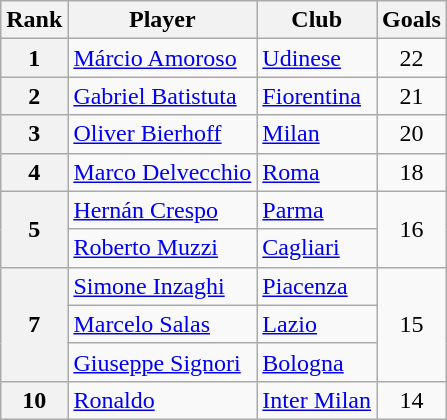<table class="wikitable">
<tr>
<th>Rank</th>
<th>Player</th>
<th>Club</th>
<th>Goals</th>
</tr>
<tr>
<th>1</th>
<td> <a href='#'>Márcio Amoroso</a></td>
<td><a href='#'>Udinese</a></td>
<td style="text-align:center">22</td>
</tr>
<tr>
<th>2</th>
<td> <a href='#'>Gabriel Batistuta</a></td>
<td><a href='#'>Fiorentina</a></td>
<td style="text-align:center">21</td>
</tr>
<tr>
<th>3</th>
<td> <a href='#'>Oliver Bierhoff</a></td>
<td><a href='#'>Milan</a></td>
<td style="text-align:center">20</td>
</tr>
<tr>
<th>4</th>
<td> <a href='#'>Marco Delvecchio</a></td>
<td><a href='#'>Roma</a></td>
<td style="text-align:center">18</td>
</tr>
<tr>
<th rowspan="2">5</th>
<td> <a href='#'>Hernán Crespo</a></td>
<td><a href='#'>Parma</a></td>
<td rowspan="2" style="text-align:center">16</td>
</tr>
<tr>
<td> <a href='#'>Roberto Muzzi</a></td>
<td><a href='#'>Cagliari</a></td>
</tr>
<tr>
<th rowspan="3">7</th>
<td> <a href='#'>Simone Inzaghi</a></td>
<td><a href='#'>Piacenza</a></td>
<td rowspan="3" style="text-align:center">15</td>
</tr>
<tr>
<td> <a href='#'>Marcelo Salas</a></td>
<td><a href='#'>Lazio</a></td>
</tr>
<tr>
<td> <a href='#'>Giuseppe Signori</a></td>
<td><a href='#'>Bologna</a></td>
</tr>
<tr>
<th>10</th>
<td> <a href='#'>Ronaldo</a></td>
<td><a href='#'>Inter Milan</a></td>
<td style="text-align:center">14</td>
</tr>
</table>
